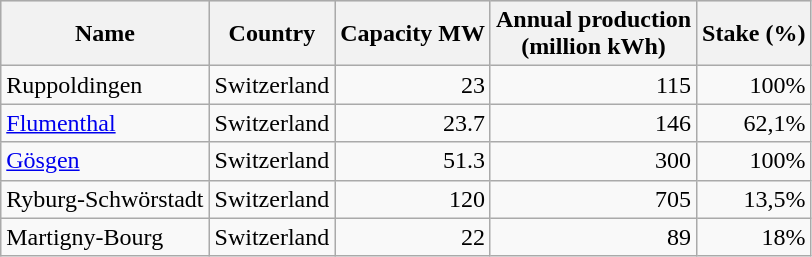<table class="wikitable mw-collapsible mw-collapsed">
<tr bgcolor="#DDDDDD">
<th align="left">Name</th>
<th align="left">Country</th>
<th align="center">Capacity MW</th>
<th align="center">Annual production<br>(million kWh)</th>
<th align="center">Stake (%)</th>
</tr>
<tr>
<td>Ruppoldingen</td>
<td align="left">Switzerland</td>
<td align="right">23</td>
<td align="right">115</td>
<td align="right">100%</td>
</tr>
<tr>
<td><a href='#'>Flumenthal</a></td>
<td align="left">Switzerland</td>
<td align="right">23.7</td>
<td align="right">146</td>
<td align="right">62,1%</td>
</tr>
<tr>
<td><a href='#'>Gösgen</a></td>
<td align="left">Switzerland</td>
<td align="right">51.3</td>
<td align="right">300</td>
<td align="right">100%</td>
</tr>
<tr>
<td>Ryburg-Schwörstadt</td>
<td align="left">Switzerland</td>
<td align="right">120</td>
<td align="right">705</td>
<td align="right">13,5%</td>
</tr>
<tr>
<td>Martigny-Bourg</td>
<td align="left">Switzerland</td>
<td align="right">22</td>
<td align="right">89</td>
<td align="right">18%</td>
</tr>
</table>
